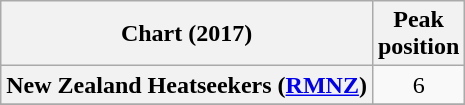<table class="wikitable sortable plainrowheaders" style="text-align:center">
<tr>
<th scope="col">Chart (2017)</th>
<th scope="col">Peak<br> position</th>
</tr>
<tr>
<th scope="row">New Zealand Heatseekers (<a href='#'>RMNZ</a>)</th>
<td>6</td>
</tr>
<tr>
</tr>
</table>
